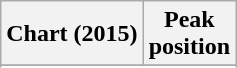<table class="wikitable sortable plainrowheaders" style="text-align:center">
<tr>
<th scope="col">Chart (2015)</th>
<th scope="col">Peak<br>position</th>
</tr>
<tr>
</tr>
<tr>
</tr>
<tr>
</tr>
</table>
